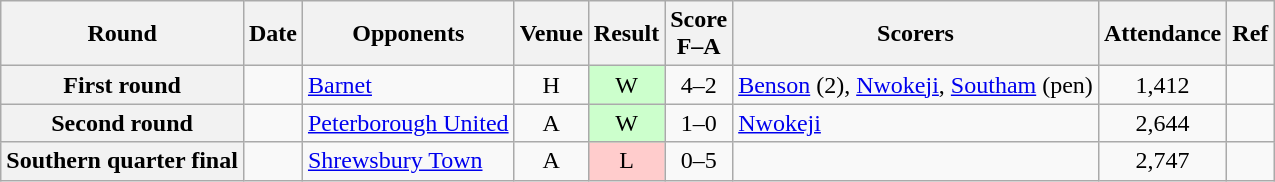<table class="wikitable plainrowheaders" style="text-align:center">
<tr>
<th scope="col">Round</th>
<th scope="col">Date</th>
<th scope="col">Opponents</th>
<th scope="col">Venue</th>
<th scope="col">Result</th>
<th scope="col">Score<br>F–A</th>
<th scope="col" class="unsortable">Scorers</th>
<th scope="col">Attendance</th>
<th scope="col" class="unsortable">Ref</th>
</tr>
<tr>
<th scope="row">First round</th>
<td align="left"></td>
<td align="left"><a href='#'>Barnet</a></td>
<td>H</td>
<td style="background-color:#CCFFCC">W</td>
<td>4–2</td>
<td align="left"><a href='#'>Benson</a> (2), <a href='#'>Nwokeji</a>, <a href='#'>Southam</a> (pen)</td>
<td>1,412</td>
<td></td>
</tr>
<tr>
<th scope="row">Second round</th>
<td align="left"></td>
<td align="left"><a href='#'>Peterborough United</a></td>
<td>A</td>
<td style="background-color:#CCFFCC">W</td>
<td>1–0</td>
<td align="left"><a href='#'>Nwokeji</a></td>
<td>2,644</td>
<td></td>
</tr>
<tr>
<th scope="row">Southern quarter final</th>
<td align="left"></td>
<td align="left"><a href='#'>Shrewsbury Town</a></td>
<td>A</td>
<td style="background-color:#FFCCCC">L</td>
<td>0–5</td>
<td align="left"></td>
<td>2,747</td>
<td></td>
</tr>
</table>
